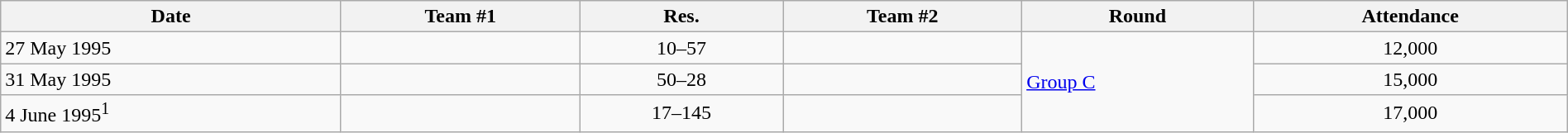<table class="wikitable" style="text-align: left;" width="100%">
<tr>
<th>Date</th>
<th>Team #1</th>
<th>Res.</th>
<th>Team #2</th>
<th>Round</th>
<th>Attendance</th>
</tr>
<tr>
<td>27 May 1995</td>
<td></td>
<td style="text-align:center;">10–57</td>
<td></td>
<td rowspan="3"><a href='#'>Group C</a></td>
<td style="text-align:center;">12,000</td>
</tr>
<tr>
<td>31 May 1995</td>
<td></td>
<td style="text-align:center;">50–28</td>
<td></td>
<td style="text-align:center;">15,000</td>
</tr>
<tr>
<td>4 June 1995<sup>1</sup></td>
<td></td>
<td style="text-align:center;">17–145</td>
<td></td>
<td style="text-align:center;">17,000</td>
</tr>
</table>
